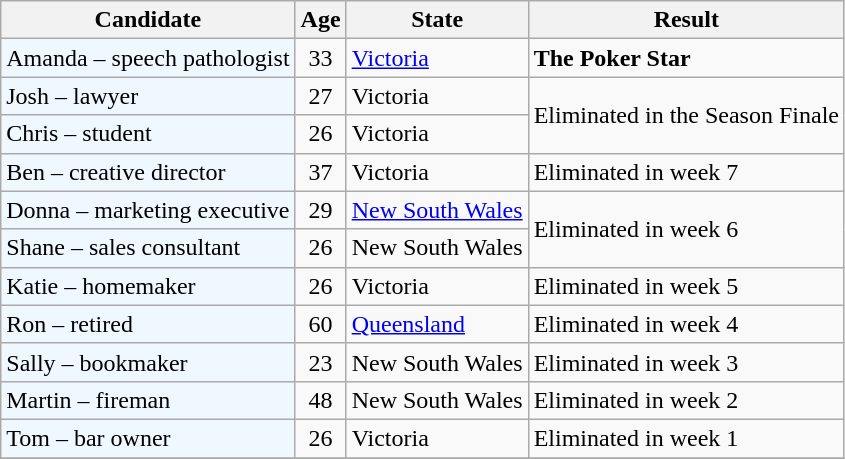<table class="wikitable">
<tr>
<th>Candidate</th>
<th>Age</th>
<th>State</th>
<th>Result</th>
</tr>
<tr>
<td bgcolor=aliceblue>Amanda – speech pathologist</td>
<td align="center">33</td>
<td><a href='#'>Victoria</a></td>
<td><strong>The Poker Star</strong></td>
</tr>
<tr>
<td bgcolor=aliceblue>Josh – lawyer</td>
<td align="center">27</td>
<td>Victoria</td>
<td rowspan="2">Eliminated in the Season Finale</td>
</tr>
<tr>
<td bgcolor=aliceblue>Chris – student</td>
<td align="center">26</td>
<td>Victoria</td>
</tr>
<tr>
<td bgcolor=aliceblue>Ben – creative director</td>
<td align="center">37</td>
<td>Victoria</td>
<td>Eliminated in week 7</td>
</tr>
<tr>
<td bgcolor=aliceblue>Donna – marketing executive</td>
<td align="center">29</td>
<td><a href='#'>New South Wales</a></td>
<td rowspan="2">Eliminated in week 6</td>
</tr>
<tr>
<td bgcolor=aliceblue>Shane – sales consultant</td>
<td align="center">26</td>
<td>New South Wales</td>
</tr>
<tr>
<td bgcolor=aliceblue>Katie – homemaker</td>
<td align="center">26</td>
<td>Victoria</td>
<td>Eliminated in week 5</td>
</tr>
<tr>
<td bgcolor=aliceblue>Ron – retired</td>
<td align="center">60</td>
<td><a href='#'>Queensland</a></td>
<td>Eliminated in week 4</td>
</tr>
<tr>
<td bgcolor=aliceblue>Sally – bookmaker</td>
<td align="center">23</td>
<td>New South Wales</td>
<td>Eliminated in week 3</td>
</tr>
<tr>
<td bgcolor=aliceblue>Martin – fireman</td>
<td align="center">48</td>
<td>New South Wales</td>
<td>Eliminated in week 2</td>
</tr>
<tr>
<td bgcolor=aliceblue>Tom – bar owner</td>
<td align="center">26</td>
<td>Victoria</td>
<td>Eliminated in week 1</td>
</tr>
<tr>
</tr>
</table>
